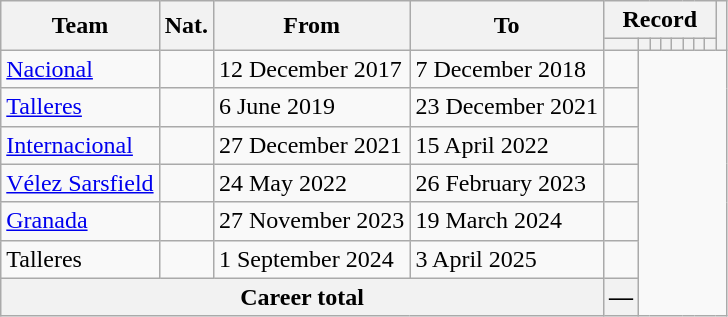<table class="wikitable" style="text-align: center">
<tr>
<th rowspan="2">Team</th>
<th rowspan="2">Nat.</th>
<th rowspan="2">From</th>
<th rowspan="2">To</th>
<th colspan="8">Record</th>
<th rowspan=2></th>
</tr>
<tr>
<th></th>
<th></th>
<th></th>
<th></th>
<th></th>
<th></th>
<th></th>
<th></th>
</tr>
<tr>
<td align="left"><a href='#'>Nacional</a></td>
<td></td>
<td align=left>12 December 2017</td>
<td align=left>7 December 2018<br></td>
<td></td>
</tr>
<tr>
<td align="left"><a href='#'>Talleres</a></td>
<td></td>
<td align=left>6 June 2019</td>
<td align=left>23 December 2021<br></td>
<td></td>
</tr>
<tr>
<td align="left"><a href='#'>Internacional</a></td>
<td></td>
<td align=left>27 December 2021</td>
<td align=left>15 April 2022<br></td>
<td></td>
</tr>
<tr>
<td align="left"><a href='#'>Vélez Sarsfield</a></td>
<td></td>
<td align=left>24 May 2022</td>
<td align=left>26 February 2023<br></td>
<td></td>
</tr>
<tr>
<td align="left"><a href='#'>Granada</a></td>
<td></td>
<td align=left>27 November 2023</td>
<td align=left>19 March 2024<br></td>
<td></td>
</tr>
<tr>
<td align="left">Talleres</td>
<td></td>
<td align=left>1 September 2024</td>
<td align=left>3 April 2025<br></td>
<td></td>
</tr>
<tr>
<th colspan=4><strong>Career total</strong><br></th>
<th>—</th>
</tr>
</table>
